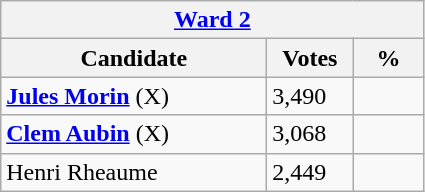<table class="wikitable">
<tr>
<th colspan="3"><a href='#'>Ward 2</a></th>
</tr>
<tr>
<th style="width: 170px">Candidate</th>
<th style="width: 50px">Votes</th>
<th style="width: 40px">%</th>
</tr>
<tr>
<td><strong><a href='#'>Jules Morin</a></strong>  (X)</td>
<td>3,490</td>
<td></td>
</tr>
<tr>
<td><strong><a href='#'>Clem Aubin</a></strong> (X)</td>
<td>3,068</td>
<td></td>
</tr>
<tr>
<td>Henri Rheaume</td>
<td>2,449</td>
<td></td>
</tr>
</table>
